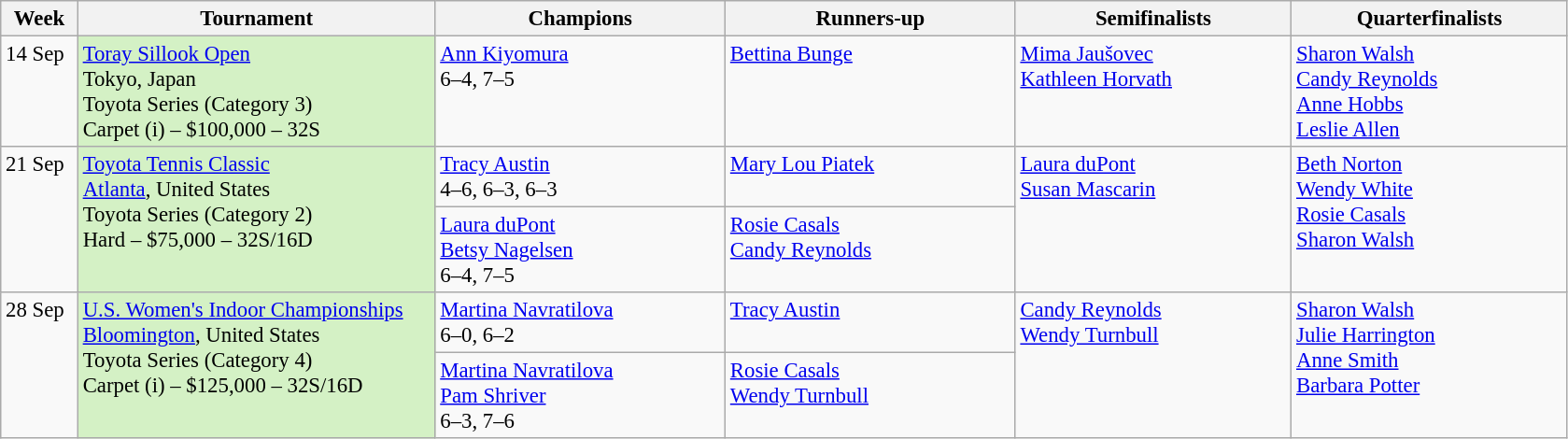<table class=wikitable style=font-size:95%>
<tr>
<th style="width:48px;">Week</th>
<th style="width:248px;">Tournament</th>
<th style="width:200px;">Champions</th>
<th style="width:200px;">Runners-up</th>
<th style="width:190px;">Semifinalists</th>
<th style="width:190px;">Quarterfinalists</th>
</tr>
<tr valign=top>
<td rowspan=1>14 Sep</td>
<td rowspan=1 bgcolor=#D4F1C5><a href='#'>Toray Sillook Open</a><br> Tokyo, Japan <br>Toyota Series (Category 3)<br>Carpet (i) – $100,000 – 32S</td>
<td> <a href='#'>Ann Kiyomura</a><br>6–4, 7–5</td>
<td> <a href='#'>Bettina Bunge</a></td>
<td rowspan=1> <a href='#'>Mima Jaušovec</a> <br> <a href='#'>Kathleen Horvath</a></td>
<td rowspan=1> <a href='#'>Sharon Walsh</a><br> <a href='#'>Candy Reynolds</a><br>  <a href='#'>Anne Hobbs</a> <br> <a href='#'>Leslie Allen</a></td>
</tr>
<tr valign="top">
<td rowspan=2>21 Sep</td>
<td rowspan=2 bgcolor=#D4F1C5><a href='#'>Toyota Tennis Classic</a><br> <a href='#'>Atlanta</a>, United States<br>Toyota Series (Category 2)<br>Hard – $75,000 – 32S/16D</td>
<td> <a href='#'>Tracy Austin</a><br>4–6, 6–3, 6–3</td>
<td> <a href='#'>Mary Lou Piatek</a></td>
<td rowspan=2> <a href='#'>Laura duPont</a><br> <a href='#'>Susan Mascarin</a></td>
<td rowspan=2> <a href='#'>Beth Norton</a><br> <a href='#'>Wendy White</a><br>  <a href='#'>Rosie Casals</a><br> <a href='#'>Sharon Walsh</a></td>
</tr>
<tr valign="top">
<td> <a href='#'>Laura duPont</a><br> <a href='#'>Betsy Nagelsen</a><br> 6–4, 7–5</td>
<td> <a href='#'>Rosie Casals</a><br> <a href='#'>Candy Reynolds</a></td>
</tr>
<tr valign=top>
<td rowspan=2>28 Sep</td>
<td rowspan=2 bgcolor=#D4F1C5><a href='#'>U.S. Women's Indoor Championships</a><br> <a href='#'>Bloomington</a>, United States<br>Toyota Series (Category 4)<br>Carpet (i) – $125,000 – 32S/16D</td>
<td> <a href='#'>Martina Navratilova</a> <br>6–0, 6–2</td>
<td> <a href='#'>Tracy Austin</a></td>
<td rowspan=2> <a href='#'>Candy Reynolds</a><br> <a href='#'>Wendy Turnbull</a> <br></td>
<td rowspan=2> <a href='#'>Sharon Walsh</a> <br> <a href='#'>Julie Harrington</a><br>  <a href='#'>Anne Smith</a><br> <a href='#'>Barbara Potter</a></td>
</tr>
<tr valign="top">
<td> <a href='#'>Martina Navratilova</a><br> <a href='#'>Pam Shriver</a> <br>6–3, 7–6</td>
<td> <a href='#'>Rosie Casals</a><br> <a href='#'>Wendy Turnbull</a></td>
</tr>
</table>
